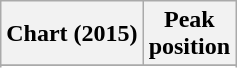<table class="wikitable plainrowheaders sortable" style="text-align:center;">
<tr>
<th scope="col">Chart (2015)</th>
<th scope="col">Peak<br>position</th>
</tr>
<tr>
</tr>
<tr>
</tr>
</table>
